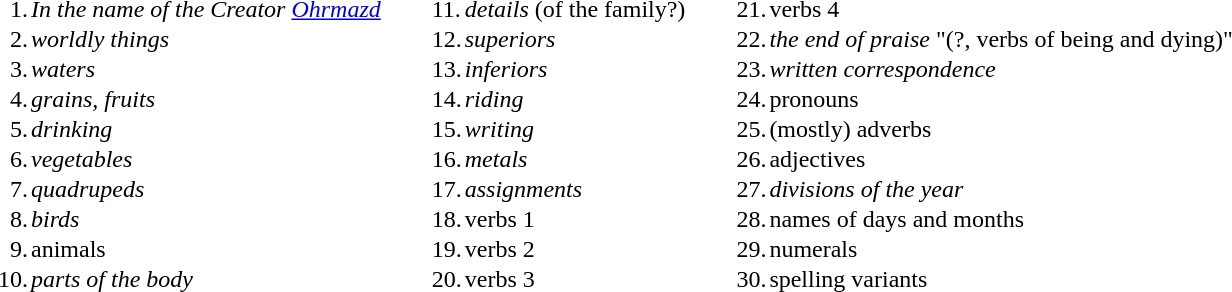<table cellpadding="3">
<tr>
<td valign="top"><br><table cellspacing="0" cellpadding="1">
<tr>
<td style="text-align:right;">1.</td>
<td><em>In the name of the Creator <a href='#'>Ohrmazd</a></em></td>
</tr>
<tr>
<td style="text-align:right;">2.</td>
<td><em>worldly things</em></td>
</tr>
<tr>
<td style="text-align:right;">3.</td>
<td><em>waters</em></td>
</tr>
<tr>
<td style="text-align:right;">4.</td>
<td><em>grains, fruits</em></td>
</tr>
<tr>
<td style="text-align:right;">5.</td>
<td><em>drinking</em></td>
</tr>
<tr>
<td style="text-align:right;">6.</td>
<td><em>vegetables</em></td>
</tr>
<tr>
<td style="text-align:right;">7.</td>
<td><em>quadrupeds</em></td>
</tr>
<tr>
<td style="text-align:right;">8.</td>
<td><em>birds</em></td>
</tr>
<tr>
<td style="text-align:right;">9.</td>
<td>animals</td>
</tr>
<tr>
<td>10.</td>
<td><em>parts of the body</em></td>
</tr>
</table>
</td>
<td> </td>
<td> </td>
<td valign="top"><br><table cellspacing="0" cellpadding="1">
<tr>
<td>11.</td>
<td><em>details</em> (of the family?)</td>
</tr>
<tr>
<td>12.</td>
<td><em>superiors</em></td>
</tr>
<tr>
<td>13.</td>
<td><em>inferiors</em></td>
</tr>
<tr>
<td>14.</td>
<td><em>riding</em></td>
</tr>
<tr>
<td>15.</td>
<td><em>writing</em></td>
</tr>
<tr>
<td>16.</td>
<td><em>metals</em></td>
</tr>
<tr>
<td>17.</td>
<td><em>assignments</em></td>
</tr>
<tr>
<td>18.</td>
<td>verbs 1</td>
</tr>
<tr>
<td>19.</td>
<td>verbs 2</td>
</tr>
<tr>
<td>20.</td>
<td>verbs 3</td>
</tr>
</table>
</td>
<td> </td>
<td> </td>
<td valign="top"><br><table cellspacing="0" cellpadding="1">
<tr>
<td>21.</td>
<td>verbs 4</td>
</tr>
<tr>
<td>22.</td>
<td><em>the end of praise</em> "(?, verbs of being and dying)"</td>
</tr>
<tr>
<td>23.</td>
<td><em>written correspondence</em></td>
</tr>
<tr>
<td>24.</td>
<td>pronouns</td>
</tr>
<tr>
<td>25.</td>
<td>(mostly) adverbs</td>
</tr>
<tr>
<td>26.</td>
<td>adjectives</td>
</tr>
<tr>
<td>27.</td>
<td><em>divisions of the year</em></td>
</tr>
<tr>
<td>28.</td>
<td>names of days and months</td>
</tr>
<tr>
<td>29.</td>
<td>numerals</td>
</tr>
<tr>
<td>30.</td>
<td>spelling variants</td>
</tr>
</table>
</td>
</tr>
</table>
